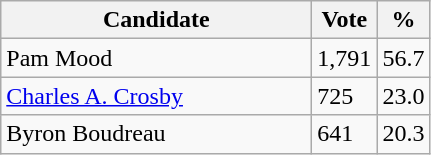<table class="wikitable">
<tr>
<th bgcolor="#DDDDFF" width="200px">Candidate</th>
<th bgcolor="#DDDDFF">Vote</th>
<th bgcolor="#DDDDFF">%</th>
</tr>
<tr>
<td>Pam Mood</td>
<td>1,791</td>
<td>56.7</td>
</tr>
<tr>
<td><a href='#'>Charles A. Crosby</a></td>
<td>725</td>
<td>23.0</td>
</tr>
<tr>
<td>Byron Boudreau</td>
<td>641</td>
<td>20.3</td>
</tr>
</table>
